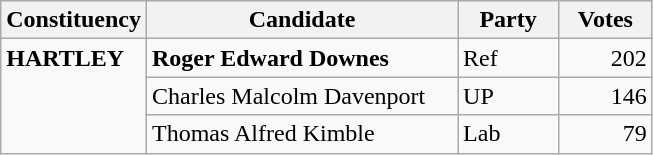<table class="wikitable">
<tr>
<th align="left">Constituency</th>
<th align="center" valign="top">Candidate</th>
<th align="center" valign="top">Party</th>
<th align="center" valign="top">Votes</th>
</tr>
<tr>
<td valign="top" rowspan=3><strong>HARTLEY</strong></td>
<td align="left" width="200"><strong>Roger Edward Downes</strong></td>
<td align="left" width="60">Ref</td>
<td align="right" width="55">202</td>
</tr>
<tr>
<td align="left">Charles Malcolm Davenport</td>
<td align="left">UP</td>
<td align="right">146</td>
</tr>
<tr>
<td align="left">Thomas Alfred Kimble</td>
<td align="left">Lab</td>
<td align="right">79</td>
</tr>
</table>
